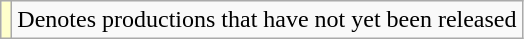<table class="wikitable">
<tr>
<td style="background:#FFFFCC;"></td>
<td>Denotes productions that have not yet been released</td>
</tr>
</table>
